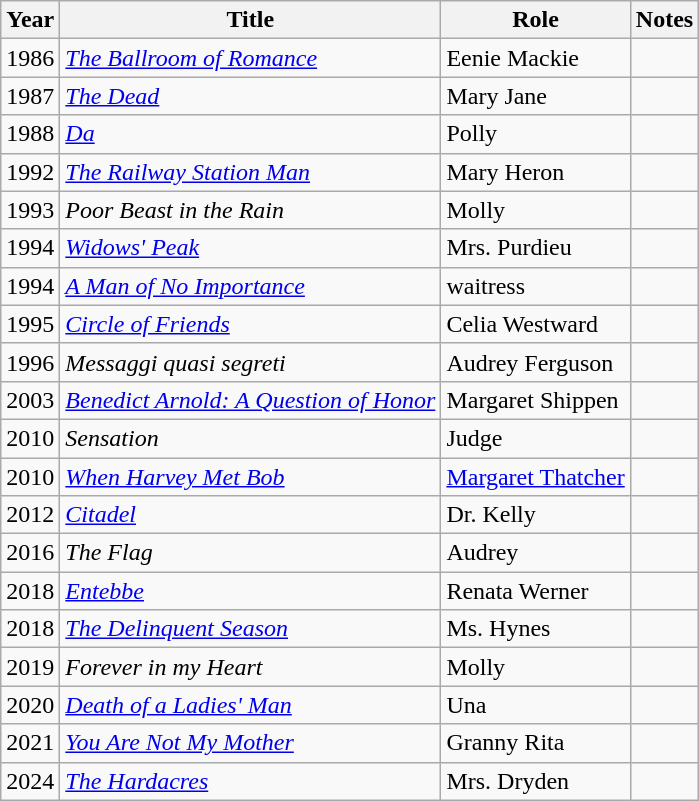<table class="wikitable">
<tr>
<th>Year</th>
<th>Title</th>
<th>Role</th>
<th>Notes</th>
</tr>
<tr>
<td>1986</td>
<td><em><a href='#'>The Ballroom of Romance</a></em></td>
<td>Eenie Mackie</td>
<td></td>
</tr>
<tr>
<td>1987</td>
<td><em><a href='#'>The Dead</a></em></td>
<td>Mary Jane</td>
<td></td>
</tr>
<tr>
<td>1988</td>
<td><em><a href='#'>Da</a></em></td>
<td>Polly</td>
<td></td>
</tr>
<tr>
<td>1992</td>
<td><em><a href='#'>The Railway Station Man</a></em></td>
<td>Mary Heron</td>
<td></td>
</tr>
<tr>
<td>1993</td>
<td><em>Poor Beast in the Rain</em></td>
<td>Molly</td>
<td></td>
</tr>
<tr>
<td>1994</td>
<td><em><a href='#'>Widows' Peak</a></em></td>
<td>Mrs. Purdieu</td>
<td></td>
</tr>
<tr>
<td>1994</td>
<td><em><a href='#'>A Man of No Importance</a></em></td>
<td>waitress</td>
<td></td>
</tr>
<tr>
<td>1995</td>
<td><em><a href='#'>Circle of Friends</a></em></td>
<td>Celia Westward</td>
<td></td>
</tr>
<tr>
<td>1996</td>
<td><em>Messaggi quasi segreti</em></td>
<td>Audrey Ferguson</td>
<td></td>
</tr>
<tr>
<td>2003</td>
<td><em><a href='#'>Benedict Arnold: A Question of Honor</a></em></td>
<td>Margaret Shippen</td>
<td></td>
</tr>
<tr>
<td>2010</td>
<td><em>Sensation</em></td>
<td>Judge</td>
<td></td>
</tr>
<tr>
<td>2010</td>
<td><em><a href='#'>When Harvey Met Bob</a></em></td>
<td><a href='#'>Margaret Thatcher</a></td>
<td></td>
</tr>
<tr>
<td>2012</td>
<td><em><a href='#'>Citadel</a></em></td>
<td>Dr. Kelly</td>
<td></td>
</tr>
<tr>
<td>2016</td>
<td><em>The Flag</em></td>
<td>Audrey</td>
<td></td>
</tr>
<tr>
<td>2018</td>
<td><em><a href='#'>Entebbe</a></em></td>
<td>Renata Werner</td>
<td></td>
</tr>
<tr>
<td>2018</td>
<td><em><a href='#'>The Delinquent Season</a></em></td>
<td>Ms. Hynes</td>
<td></td>
</tr>
<tr>
<td>2019</td>
<td><em>Forever in my Heart</em></td>
<td>Molly</td>
<td></td>
</tr>
<tr>
<td>2020</td>
<td><em><a href='#'>Death of a Ladies' Man</a></em></td>
<td>Una</td>
<td></td>
</tr>
<tr>
<td>2021</td>
<td><em><a href='#'>You Are Not My Mother</a></em></td>
<td>Granny Rita</td>
<td></td>
</tr>
<tr>
<td>2024</td>
<td><em><a href='#'>The Hardacres</a></em></td>
<td>Mrs. Dryden</td>
<td></td>
</tr>
</table>
